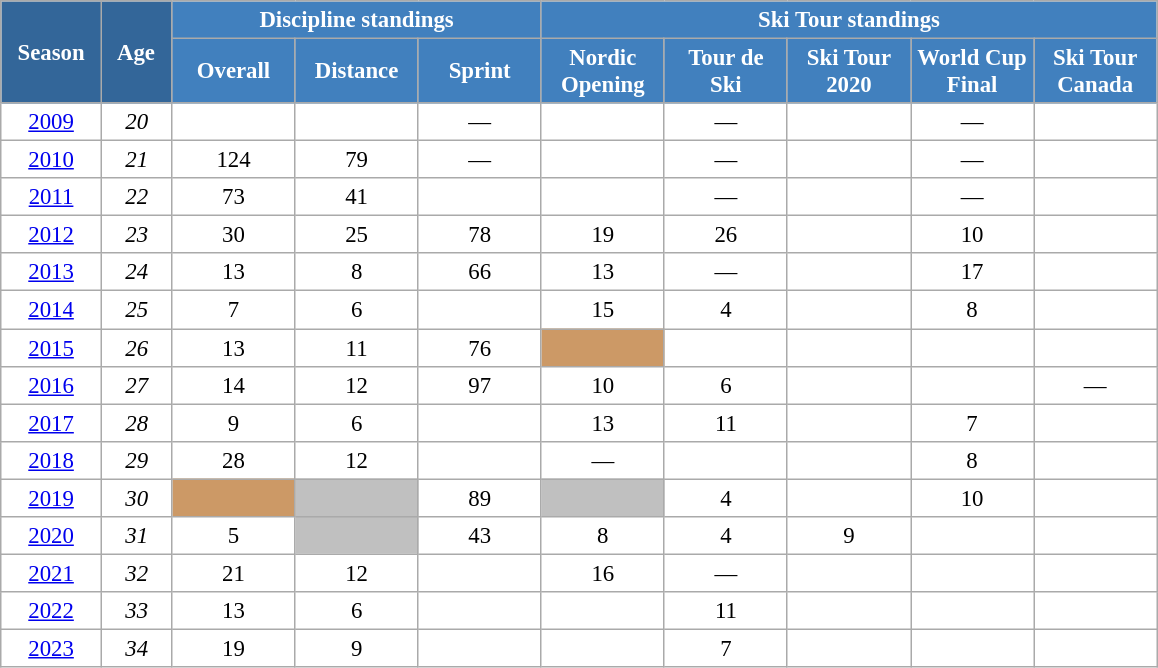<table class="wikitable" style="font-size:95%; text-align:center; border:grey solid 1px; border-collapse:collapse; background:#ffffff;">
<tr>
<th style="background-color:#369; color:white; width:60px;" rowspan="2"> Season </th>
<th style="background-color:#369; color:white; width:40px;" rowspan="2"> Age </th>
<th style="background-color:#4180be; color:white;" colspan="3">Discipline standings</th>
<th style="background-color:#4180be; color:white;" colspan="5">Ski Tour standings</th>
</tr>
<tr>
<th style="background-color:#4180be; color:white; width:75px;">Overall</th>
<th style="background-color:#4180be; color:white; width:75px;">Distance</th>
<th style="background-color:#4180be; color:white; width:75px;">Sprint</th>
<th style="background-color:#4180be; color:white; width:75px;">Nordic<br>Opening</th>
<th style="background-color:#4180be; color:white; width:75px;">Tour de<br>Ski</th>
<th style="background-color:#4180be; color:white; width:75px;">Ski Tour<br>2020</th>
<th style="background-color:#4180be; color:white; width:75px;">World Cup<br>Final</th>
<th style="background-color:#4180be; color:white; width:75px;">Ski Tour<br>Canada</th>
</tr>
<tr>
<td><a href='#'>2009</a></td>
<td><em>20</em></td>
<td></td>
<td></td>
<td>—</td>
<td></td>
<td>—</td>
<td></td>
<td>—</td>
<td></td>
</tr>
<tr>
<td><a href='#'>2010</a></td>
<td><em>21</em></td>
<td>124</td>
<td>79</td>
<td>—</td>
<td></td>
<td>—</td>
<td></td>
<td>—</td>
<td></td>
</tr>
<tr>
<td><a href='#'>2011</a></td>
<td><em>22</em></td>
<td>73</td>
<td>41</td>
<td></td>
<td></td>
<td>—</td>
<td></td>
<td>—</td>
<td></td>
</tr>
<tr>
<td><a href='#'>2012</a></td>
<td><em>23</em></td>
<td>30</td>
<td>25</td>
<td>78</td>
<td>19</td>
<td>26</td>
<td></td>
<td>10</td>
<td></td>
</tr>
<tr>
<td><a href='#'>2013</a></td>
<td><em>24</em></td>
<td>13</td>
<td>8</td>
<td>66</td>
<td>13</td>
<td>—</td>
<td></td>
<td>17</td>
<td></td>
</tr>
<tr>
<td><a href='#'>2014</a></td>
<td><em>25</em></td>
<td>7</td>
<td>6</td>
<td></td>
<td>15</td>
<td>4</td>
<td></td>
<td>8</td>
<td></td>
</tr>
<tr>
<td><a href='#'>2015</a></td>
<td><em>26</em></td>
<td>13</td>
<td>11</td>
<td>76</td>
<td style="background:#c96;"></td>
<td></td>
<td></td>
<td></td>
<td></td>
</tr>
<tr>
<td><a href='#'>2016</a></td>
<td><em>27</em></td>
<td>14</td>
<td>12</td>
<td>97</td>
<td>10</td>
<td>6</td>
<td></td>
<td></td>
<td>—</td>
</tr>
<tr>
<td><a href='#'>2017</a></td>
<td><em>28</em></td>
<td>9</td>
<td>6</td>
<td></td>
<td>13</td>
<td>11</td>
<td></td>
<td>7</td>
<td></td>
</tr>
<tr>
<td><a href='#'>2018</a></td>
<td><em>29</em></td>
<td>28</td>
<td>12</td>
<td></td>
<td>—</td>
<td></td>
<td></td>
<td>8</td>
<td></td>
</tr>
<tr>
<td><a href='#'>2019</a></td>
<td><em>30</em></td>
<td style="background:#c96;"></td>
<td style="background:silver;"></td>
<td>89</td>
<td style="background:silver;"></td>
<td>4</td>
<td></td>
<td>10</td>
<td></td>
</tr>
<tr>
<td><a href='#'>2020</a></td>
<td><em>31</em></td>
<td>5</td>
<td style="background:silver;"></td>
<td>43</td>
<td>8</td>
<td>4</td>
<td>9</td>
<td></td>
<td></td>
</tr>
<tr>
<td><a href='#'>2021</a></td>
<td><em>32</em></td>
<td>21</td>
<td>12</td>
<td></td>
<td>16</td>
<td>—</td>
<td></td>
<td></td>
<td></td>
</tr>
<tr>
<td><a href='#'>2022</a></td>
<td><em>33</em></td>
<td>13</td>
<td>6</td>
<td></td>
<td></td>
<td>11</td>
<td></td>
<td></td>
<td></td>
</tr>
<tr>
<td><a href='#'>2023</a></td>
<td><em>34</em></td>
<td>19</td>
<td>9</td>
<td></td>
<td></td>
<td>7</td>
<td></td>
<td></td>
<td></td>
</tr>
</table>
